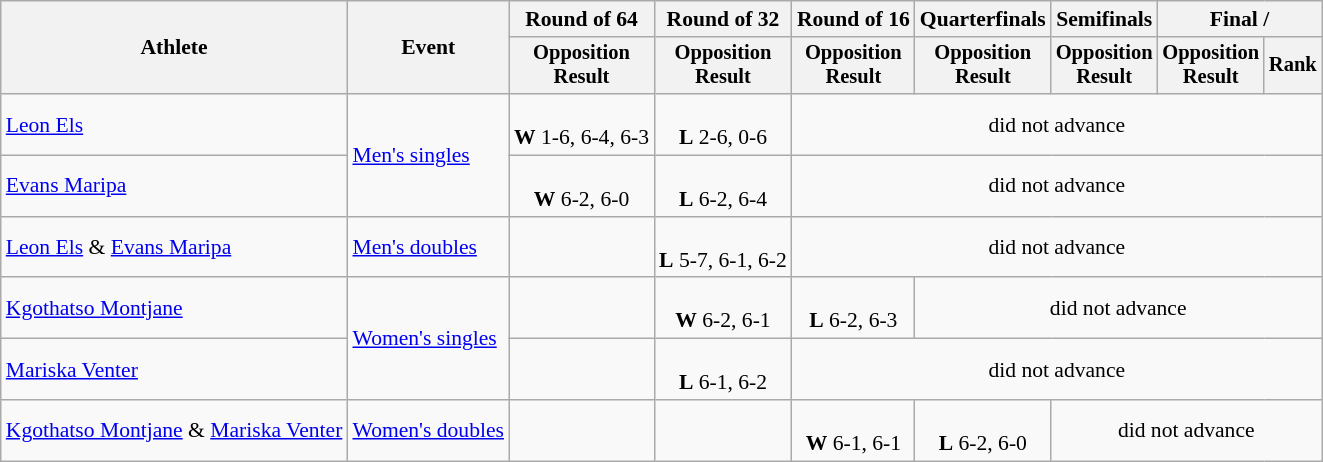<table class="wikitable" style="font-size:90%;">
<tr>
<th rowspan=2>Athlete</th>
<th rowspan=2>Event</th>
<th>Round of 64</th>
<th>Round of 32</th>
<th>Round of 16</th>
<th>Quarterfinals</th>
<th>Semifinals</th>
<th colspan=2>Final / </th>
</tr>
<tr style="font-size:95%">
<th>Opposition<br>Result</th>
<th>Opposition<br>Result</th>
<th>Opposition<br>Result</th>
<th>Opposition<br>Result</th>
<th>Opposition<br>Result</th>
<th>Opposition<br>Result</th>
<th>Rank</th>
</tr>
<tr align=center>
<td align=left><a href='#'>Leon Els</a></td>
<td rowspan=2 align=left><a href='#'>Men's singles</a></td>
<td><br> <strong>W</strong> 1-6, 6-4, 6-3</td>
<td><br> <strong>L</strong> 2-6, 0-6</td>
<td colspan="5">did not advance</td>
</tr>
<tr align=center>
<td align=left><a href='#'>Evans Maripa</a></td>
<td><br> <strong>W</strong> 6-2, 6-0</td>
<td><br> <strong>L</strong> 6-2, 6-4</td>
<td colspan="5">did not advance</td>
</tr>
<tr align=center>
<td align=left><a href='#'>Leon Els</a> & <a href='#'>Evans Maripa</a></td>
<td align=left><a href='#'>Men's doubles</a></td>
<td></td>
<td><br> <strong>L</strong> 5-7, 6-1, 6-2</td>
<td colspan="5">did not advance</td>
</tr>
<tr align=center>
<td align=left><a href='#'>Kgothatso Montjane</a></td>
<td rowspan=2 align=left><a href='#'>Women's singles</a></td>
<td></td>
<td><br> <strong>W</strong> 6-2, 6-1</td>
<td><br> <strong>L</strong> 6-2, 6-3</td>
<td colspan="4">did not advance</td>
</tr>
<tr align=center>
<td align=left><a href='#'>Mariska Venter</a></td>
<td></td>
<td><br> <strong>L</strong> 6-1, 6-2</td>
<td colspan="5">did not advance</td>
</tr>
<tr align=center>
<td align=left><a href='#'>Kgothatso Montjane</a> & <a href='#'>Mariska Venter</a></td>
<td rowspan=2 align=left><a href='#'>Women's doubles</a></td>
<td></td>
<td></td>
<td><br> <strong>W</strong> 6-1, 6-1</td>
<td><br> <strong>L</strong> 6-2, 6-0</td>
<td colspan="3">did not advance</td>
</tr>
</table>
